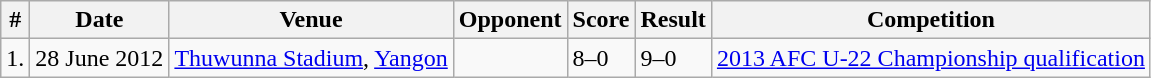<table class="wikitable collapsible">
<tr>
<th>#</th>
<th>Date</th>
<th>Venue</th>
<th>Opponent</th>
<th>Score</th>
<th>Result</th>
<th>Competition</th>
</tr>
<tr>
<td>1.</td>
<td>28 June 2012</td>
<td><a href='#'>Thuwunna Stadium</a>, <a href='#'>Yangon</a></td>
<td></td>
<td>8–0</td>
<td>9–0</td>
<td><a href='#'>2013 AFC U-22 Championship qualification</a></td>
</tr>
</table>
